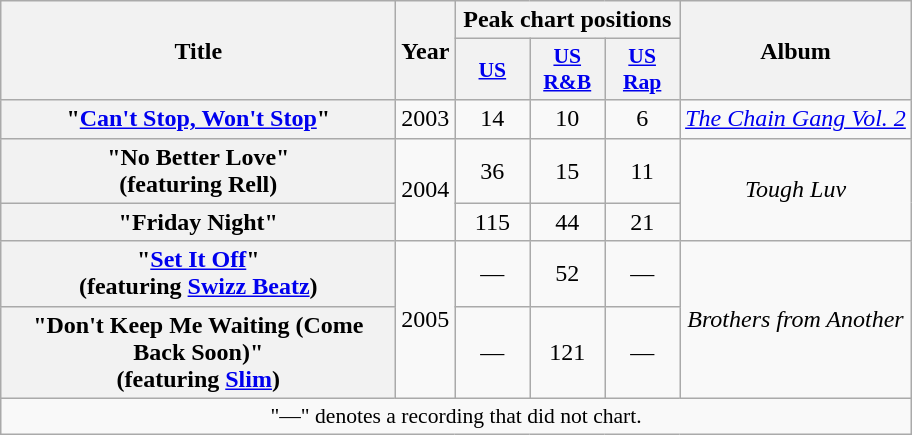<table class="wikitable plainrowheaders" style="text-align:center;" border="1">
<tr>
<th scope="col" rowspan="2" style="width:16em;">Title</th>
<th scope="col" rowspan="2">Year</th>
<th scope="col" colspan="3">Peak chart positions</th>
<th scope="col" rowspan="2">Album</th>
</tr>
<tr>
<th style="width:3em; font-size:90%"><a href='#'>US</a><br></th>
<th style="width:3em; font-size:90%"><a href='#'>US<br>R&B</a><br></th>
<th style="width:3em; font-size:90%"><a href='#'>US<br>Rap</a><br></th>
</tr>
<tr>
<th scope="row">"<a href='#'>Can't Stop, Won't Stop</a>"</th>
<td>2003</td>
<td>14</td>
<td>10</td>
<td>6</td>
<td><em><a href='#'>The Chain Gang Vol. 2</a></em></td>
</tr>
<tr>
<th scope="row">"No Better Love"<br><span>(featuring Rell)</span></th>
<td rowspan="2">2004</td>
<td>36</td>
<td>15</td>
<td>11</td>
<td rowspan="2"><em>Tough Luv</em></td>
</tr>
<tr>
<th scope="row">"Friday Night"</th>
<td>115</td>
<td>44</td>
<td>21</td>
</tr>
<tr>
<th scope="row">"<a href='#'>Set It Off</a>"<br><span>(featuring <a href='#'>Swizz Beatz</a>)</span></th>
<td rowspan="2">2005</td>
<td>—</td>
<td>52</td>
<td>—</td>
<td rowspan="2"><em>Brothers from Another</em></td>
</tr>
<tr>
<th scope="row">"Don't Keep Me Waiting (Come Back Soon)"<br><span>(featuring <a href='#'>Slim</a>)</span></th>
<td>—</td>
<td>121</td>
<td>—</td>
</tr>
<tr>
<td colspan="7" style="font-size:90%">"—" denotes a recording that did not chart.</td>
</tr>
</table>
